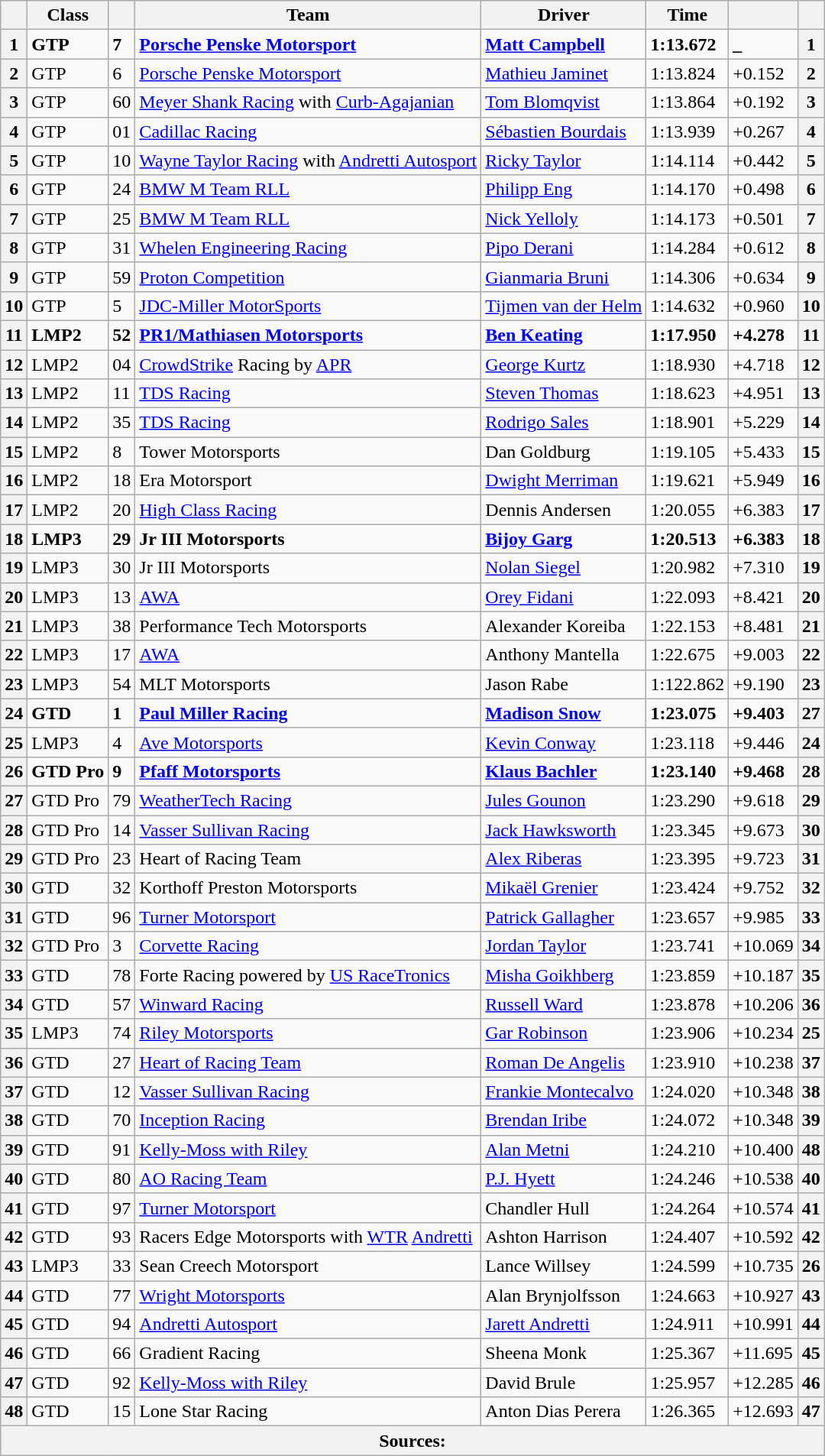<table class="wikitable">
<tr>
<th></th>
<th>Class</th>
<th></th>
<th>Team</th>
<th>Driver</th>
<th>Time</th>
<th></th>
<th></th>
</tr>
<tr style="font-weight:bold">
<th>1</th>
<td>GTP</td>
<td>7</td>
<td> <a href='#'>Porsche Penske Motorsport</a></td>
<td> <a href='#'>Matt Campbell</a></td>
<td>1:13.672</td>
<td><strong>_</strong></td>
<th>1</th>
</tr>
<tr>
<th>2</th>
<td>GTP</td>
<td>6</td>
<td> <a href='#'>Porsche Penske Motorsport</a></td>
<td> <a href='#'>Mathieu Jaminet</a></td>
<td>1:13.824</td>
<td>+0.152</td>
<th>2</th>
</tr>
<tr>
<th>3</th>
<td>GTP</td>
<td>60</td>
<td> <a href='#'>Meyer Shank Racing</a> with <a href='#'>Curb-Agajanian</a></td>
<td> <a href='#'>Tom Blomqvist</a></td>
<td>1:13.864</td>
<td>+0.192</td>
<th>3</th>
</tr>
<tr>
<th>4</th>
<td>GTP</td>
<td>01</td>
<td> <a href='#'>Cadillac Racing</a></td>
<td> <a href='#'>Sébastien Bourdais</a></td>
<td>1:13.939</td>
<td>+0.267</td>
<th>4</th>
</tr>
<tr>
<th>5</th>
<td>GTP</td>
<td>10</td>
<td> <a href='#'>Wayne Taylor Racing</a> with <a href='#'>Andretti Autosport</a></td>
<td> <a href='#'>Ricky Taylor</a></td>
<td>1:14.114</td>
<td>+0.442</td>
<th>5</th>
</tr>
<tr>
<th>6</th>
<td>GTP</td>
<td>24</td>
<td> <a href='#'>BMW M Team RLL</a></td>
<td> <a href='#'>Philipp Eng</a></td>
<td>1:14.170</td>
<td>+0.498</td>
<th>6</th>
</tr>
<tr>
<th>7</th>
<td>GTP</td>
<td>25</td>
<td> <a href='#'>BMW M Team RLL</a></td>
<td> <a href='#'>Nick Yelloly</a></td>
<td>1:14.173</td>
<td>+0.501</td>
<th>7</th>
</tr>
<tr>
<th>8</th>
<td>GTP</td>
<td>31</td>
<td> <a href='#'>Whelen Engineering Racing</a></td>
<td> <a href='#'>Pipo Derani</a></td>
<td>1:14.284</td>
<td>+0.612</td>
<th>8</th>
</tr>
<tr>
<th>9</th>
<td>GTP</td>
<td>59</td>
<td> <a href='#'>Proton Competition</a></td>
<td> <a href='#'>Gianmaria Bruni</a></td>
<td>1:14.306</td>
<td>+0.634</td>
<th>9</th>
</tr>
<tr>
<th>10</th>
<td>GTP</td>
<td>5</td>
<td> <a href='#'>JDC-Miller MotorSports</a></td>
<td> <a href='#'>Tijmen van der Helm</a></td>
<td>1:14.632</td>
<td>+0.960</td>
<th>10</th>
</tr>
<tr style="font-weight:bold">
<th>11</th>
<td>LMP2</td>
<td>52</td>
<td> <a href='#'>PR1/Mathiasen Motorsports</a></td>
<td> <a href='#'>Ben Keating</a></td>
<td>1:17.950</td>
<td>+4.278</td>
<th>11</th>
</tr>
<tr>
<th>12</th>
<td>LMP2</td>
<td>04</td>
<td> <a href='#'>CrowdStrike</a> Racing by <a href='#'>APR</a></td>
<td> <a href='#'>George Kurtz</a></td>
<td>1:18.930</td>
<td>+4.718</td>
<th>12</th>
</tr>
<tr>
<th>13</th>
<td>LMP2</td>
<td>11</td>
<td> <a href='#'>TDS Racing</a></td>
<td> <a href='#'>Steven Thomas</a></td>
<td>1:18.623</td>
<td>+4.951</td>
<th>13</th>
</tr>
<tr>
<th>14</th>
<td>LMP2</td>
<td>35</td>
<td> <a href='#'>TDS Racing</a></td>
<td> <a href='#'>Rodrigo Sales</a></td>
<td>1:18.901</td>
<td>+5.229</td>
<th>14</th>
</tr>
<tr>
<th>15</th>
<td>LMP2</td>
<td>8</td>
<td> Tower Motorsports</td>
<td> Dan Goldburg</td>
<td>1:19.105</td>
<td>+5.433</td>
<th>15</th>
</tr>
<tr>
<th>16</th>
<td>LMP2</td>
<td>18</td>
<td> Era Motorsport</td>
<td> <a href='#'>Dwight Merriman</a></td>
<td>1:19.621</td>
<td>+5.949</td>
<th>16</th>
</tr>
<tr>
<th>17</th>
<td>LMP2</td>
<td>20</td>
<td> <a href='#'>High Class Racing</a></td>
<td> Dennis Andersen</td>
<td>1:20.055</td>
<td>+6.383</td>
<th>17</th>
</tr>
<tr style="font-weight:bold">
<th>18</th>
<td>LMP3</td>
<td>29</td>
<td> Jr III Motorsports</td>
<td> <a href='#'>Bijoy Garg</a></td>
<td>1:20.513</td>
<td>+6.383</td>
<th>18</th>
</tr>
<tr>
<th>19</th>
<td>LMP3</td>
<td>30</td>
<td> Jr III Motorsports</td>
<td> <a href='#'>Nolan Siegel</a></td>
<td>1:20.982</td>
<td>+7.310</td>
<th>19</th>
</tr>
<tr>
<th>20</th>
<td>LMP3</td>
<td>13</td>
<td> <a href='#'>AWA</a></td>
<td> <a href='#'>Orey Fidani</a></td>
<td>1:22.093</td>
<td>+8.421</td>
<th>20</th>
</tr>
<tr>
<th>21</th>
<td>LMP3</td>
<td>38</td>
<td> Performance Tech Motorsports</td>
<td> Alexander Koreiba</td>
<td>1:22.153</td>
<td>+8.481</td>
<th>21</th>
</tr>
<tr>
<th>22</th>
<td>LMP3</td>
<td>17</td>
<td> <a href='#'>AWA</a></td>
<td> Anthony Mantella</td>
<td>1:22.675</td>
<td>+9.003</td>
<th>22</th>
</tr>
<tr>
<th>23</th>
<td>LMP3</td>
<td>54</td>
<td> MLT Motorsports</td>
<td> Jason Rabe</td>
<td>1:122.862</td>
<td>+9.190</td>
<th>23</th>
</tr>
<tr style="font-weight:bold">
<th>24</th>
<td>GTD</td>
<td>1</td>
<td> <a href='#'>Paul Miller Racing</a></td>
<td> <a href='#'>Madison Snow</a></td>
<td>1:23.075</td>
<td>+9.403</td>
<th>27</th>
</tr>
<tr>
<th>25</th>
<td>LMP3</td>
<td>4</td>
<td> <a href='#'>Ave Motorsports</a></td>
<td> <a href='#'>Kevin Conway</a></td>
<td>1:23.118</td>
<td>+9.446</td>
<th>24</th>
</tr>
<tr style="font-weight:bold">
<th>26</th>
<td>GTD Pro</td>
<td>9</td>
<td> <a href='#'>Pfaff Motorsports</a></td>
<td> <a href='#'>Klaus Bachler</a></td>
<td>1:23.140</td>
<td>+9.468</td>
<th>28</th>
</tr>
<tr>
<th>27</th>
<td>GTD Pro</td>
<td>79</td>
<td> <a href='#'>WeatherTech Racing</a></td>
<td> <a href='#'>Jules Gounon</a></td>
<td>1:23.290</td>
<td>+9.618</td>
<th>29</th>
</tr>
<tr>
<th>28</th>
<td>GTD Pro</td>
<td>14</td>
<td> <a href='#'>Vasser Sullivan Racing</a></td>
<td> <a href='#'>Jack Hawksworth</a></td>
<td>1:23.345</td>
<td>+9.673</td>
<th>30</th>
</tr>
<tr>
<th>29</th>
<td>GTD Pro</td>
<td>23</td>
<td> Heart of Racing Team</td>
<td> <a href='#'>Alex Riberas</a></td>
<td>1:23.395</td>
<td>+9.723</td>
<th>31</th>
</tr>
<tr>
<th>30</th>
<td>GTD</td>
<td>32</td>
<td> Korthoff Preston Motorsports</td>
<td> <a href='#'>Mikaël Grenier</a></td>
<td>1:23.424</td>
<td>+9.752</td>
<th>32</th>
</tr>
<tr>
<th>31</th>
<td>GTD</td>
<td>96</td>
<td> <a href='#'>Turner Motorsport</a></td>
<td> <a href='#'>Patrick Gallagher</a></td>
<td>1:23.657</td>
<td>+9.985</td>
<th>33</th>
</tr>
<tr>
<th>32</th>
<td>GTD Pro</td>
<td>3</td>
<td> <a href='#'>Corvette Racing</a></td>
<td> <a href='#'>Jordan Taylor</a></td>
<td>1:23.741</td>
<td>+10.069</td>
<th>34</th>
</tr>
<tr>
<th>33</th>
<td>GTD</td>
<td>78</td>
<td> Forte Racing powered by <a href='#'>US RaceTronics</a></td>
<td> <a href='#'>Misha Goikhberg</a></td>
<td>1:23.859</td>
<td>+10.187</td>
<th>35</th>
</tr>
<tr>
<th>34</th>
<td>GTD</td>
<td>57</td>
<td> <a href='#'>Winward Racing</a></td>
<td> <a href='#'>Russell Ward</a></td>
<td>1:23.878</td>
<td>+10.206</td>
<th>36</th>
</tr>
<tr>
<th>35</th>
<td>LMP3</td>
<td>74</td>
<td> <a href='#'>Riley Motorsports</a></td>
<td> <a href='#'>Gar Robinson</a></td>
<td>1:23.906</td>
<td>+10.234</td>
<th>25</th>
</tr>
<tr>
<th>36</th>
<td>GTD</td>
<td>27</td>
<td> <a href='#'>Heart of Racing Team</a></td>
<td> <a href='#'>Roman De Angelis</a></td>
<td>1:23.910</td>
<td>+10.238</td>
<th>37</th>
</tr>
<tr>
<th>37</th>
<td>GTD</td>
<td>12</td>
<td> <a href='#'>Vasser Sullivan Racing</a></td>
<td> <a href='#'>Frankie Montecalvo</a></td>
<td>1:24.020</td>
<td>+10.348</td>
<th>38</th>
</tr>
<tr>
<th>38</th>
<td>GTD</td>
<td>70</td>
<td> <a href='#'>Inception Racing</a></td>
<td> <a href='#'>Brendan Iribe</a></td>
<td>1:24.072</td>
<td>+10.348</td>
<th>39</th>
</tr>
<tr>
<th>39</th>
<td>GTD</td>
<td>91</td>
<td> <a href='#'>Kelly-Moss with Riley</a></td>
<td> <a href='#'>Alan Metni</a></td>
<td>1:24.210</td>
<td>+10.400</td>
<th>48</th>
</tr>
<tr>
<th>40</th>
<td>GTD</td>
<td>80</td>
<td> <a href='#'>AO Racing Team</a></td>
<td> <a href='#'>P.J. Hyett</a></td>
<td>1:24.246</td>
<td>+10.538</td>
<th>40</th>
</tr>
<tr>
<th>41</th>
<td>GTD</td>
<td>97</td>
<td> <a href='#'>Turner Motorsport</a></td>
<td> Chandler Hull</td>
<td>1:24.264</td>
<td>+10.574</td>
<th>41</th>
</tr>
<tr>
<th>42</th>
<td>GTD</td>
<td>93</td>
<td> Racers Edge Motorsports with <a href='#'>WTR</a> <a href='#'>Andretti</a></td>
<td> Ashton Harrison</td>
<td>1:24.407</td>
<td>+10.592</td>
<th>42</th>
</tr>
<tr>
<th>43</th>
<td>LMP3</td>
<td>33</td>
<td> Sean Creech Motorsport</td>
<td> Lance Willsey</td>
<td>1:24.599</td>
<td>+10.735</td>
<th>26</th>
</tr>
<tr>
<th>44</th>
<td>GTD</td>
<td>77</td>
<td> <a href='#'>Wright Motorsports</a></td>
<td> Alan Brynjolfsson</td>
<td>1:24.663</td>
<td>+10.927</td>
<th>43</th>
</tr>
<tr>
<th>45</th>
<td>GTD</td>
<td>94</td>
<td> <a href='#'>Andretti Autosport</a></td>
<td> <a href='#'>Jarett Andretti</a></td>
<td>1:24.911</td>
<td>+10.991</td>
<th>44</th>
</tr>
<tr>
<th>46</th>
<td>GTD</td>
<td>66</td>
<td> Gradient Racing</td>
<td> Sheena Monk</td>
<td>1:25.367</td>
<td>+11.695</td>
<th>45</th>
</tr>
<tr>
<th>47</th>
<td>GTD</td>
<td>92</td>
<td> <a href='#'>Kelly-Moss with Riley</a></td>
<td> David Brule</td>
<td>1:25.957</td>
<td>+12.285</td>
<th>46</th>
</tr>
<tr>
<th>48</th>
<td>GTD</td>
<td>15</td>
<td> Lone Star Racing</td>
<td> Anton Dias Perera</td>
<td>1:26.365</td>
<td>+12.693</td>
<th>47</th>
</tr>
<tr>
<th colspan="8">Sources:</th>
</tr>
</table>
